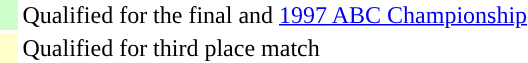<table class="wikitabl">
<tr>
<td width=10px bgcolor="#ccffcc"></td>
<td>Qualified for the final and <a href='#'>1997 ABC Championship</a></td>
</tr>
<tr>
<td width=10px bgcolor="#ffffcc"></td>
<td>Qualified for third place match</td>
</tr>
</table>
